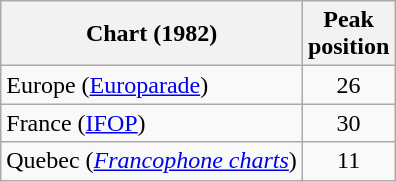<table class="wikitable sortable">
<tr>
<th>Chart (1982)</th>
<th>Peak<br>position</th>
</tr>
<tr>
<td>Europe (<a href='#'>Europarade</a>)</td>
<td align="center">26</td>
</tr>
<tr>
<td>France (<a href='#'>IFOP</a>)</td>
<td align="center">30</td>
</tr>
<tr>
<td>Quebec (<em><a href='#'>Francophone charts</a></em>)</td>
<td align="center">11</td>
</tr>
</table>
